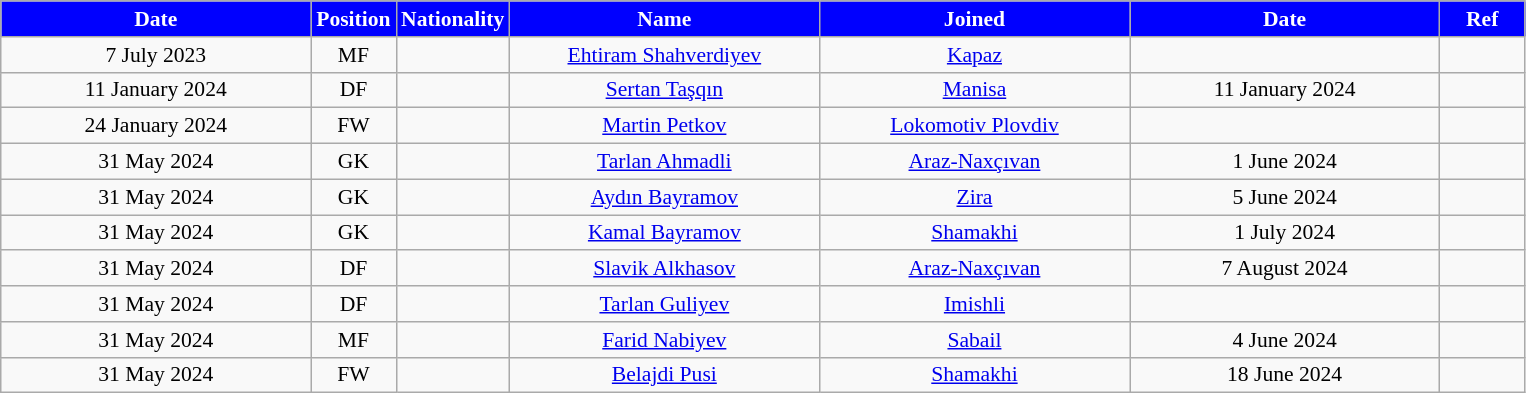<table class="wikitable"  style="text-align:center; font-size:90%; ">
<tr>
<th style="background:#0000ff; color:#FFFFFF; width:200px;">Date</th>
<th style="background:#0000ff; color:#FFFFFF; width:50px;">Position</th>
<th style="background:#0000ff; color:#FFFFFF; width:50px;">Nationality</th>
<th style="background:#0000ff; color:#FFFFFF; width:200px;">Name</th>
<th style="background:#0000ff; color:#FFFFFF; width:200px;">Joined</th>
<th style="background:#0000ff; color:#FFFFFF; width:200px;">Date</th>
<th style="background:#0000ff; color:#FFFFFF; width:50px;">Ref</th>
</tr>
<tr>
<td>7 July 2023</td>
<td>MF</td>
<td></td>
<td><a href='#'>Ehtiram Shahverdiyev</a></td>
<td><a href='#'>Kapaz</a></td>
<td></td>
<td></td>
</tr>
<tr>
<td>11 January 2024</td>
<td>DF</td>
<td></td>
<td><a href='#'>Sertan Taşqın</a></td>
<td><a href='#'>Manisa</a></td>
<td>11 January 2024</td>
<td></td>
</tr>
<tr>
<td>24 January 2024</td>
<td>FW</td>
<td></td>
<td><a href='#'>Martin Petkov</a></td>
<td><a href='#'>Lokomotiv Plovdiv</a></td>
<td></td>
<td></td>
</tr>
<tr>
<td>31 May 2024</td>
<td>GK</td>
<td></td>
<td><a href='#'>Tarlan Ahmadli</a></td>
<td><a href='#'>Araz-Naxçıvan</a></td>
<td>1 June 2024</td>
<td></td>
</tr>
<tr>
<td>31 May 2024</td>
<td>GK</td>
<td></td>
<td><a href='#'>Aydın Bayramov</a></td>
<td><a href='#'>Zira</a></td>
<td>5 June 2024</td>
<td></td>
</tr>
<tr>
<td>31 May 2024</td>
<td>GK</td>
<td></td>
<td><a href='#'>Kamal Bayramov</a></td>
<td><a href='#'>Shamakhi</a></td>
<td>1 July 2024</td>
<td></td>
</tr>
<tr>
<td>31 May 2024</td>
<td>DF</td>
<td></td>
<td><a href='#'>Slavik Alkhasov</a></td>
<td><a href='#'>Araz-Naxçıvan</a></td>
<td>7 August 2024</td>
<td></td>
</tr>
<tr>
<td>31 May 2024</td>
<td>DF</td>
<td></td>
<td><a href='#'>Tarlan Guliyev</a></td>
<td><a href='#'>Imishli</a></td>
<td></td>
<td></td>
</tr>
<tr>
<td>31 May 2024</td>
<td>MF</td>
<td></td>
<td><a href='#'>Farid Nabiyev</a></td>
<td><a href='#'>Sabail</a></td>
<td>4 June 2024</td>
<td></td>
</tr>
<tr>
<td>31 May 2024</td>
<td>FW</td>
<td></td>
<td><a href='#'>Belajdi Pusi</a></td>
<td><a href='#'>Shamakhi</a></td>
<td>18 June 2024</td>
<td></td>
</tr>
</table>
